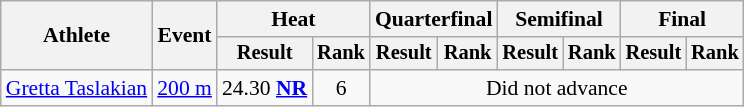<table class=wikitable style="font-size:90%">
<tr>
<th rowspan="2">Athlete</th>
<th rowspan="2">Event</th>
<th colspan="2">Heat</th>
<th colspan="2">Quarterfinal</th>
<th colspan="2">Semifinal</th>
<th colspan="2">Final</th>
</tr>
<tr style="font-size:95%">
<th>Result</th>
<th>Rank</th>
<th>Result</th>
<th>Rank</th>
<th>Result</th>
<th>Rank</th>
<th>Result</th>
<th>Rank</th>
</tr>
<tr align=center>
<td align=left><a href='#'>Gretta Taslakian</a></td>
<td align=left><a href='#'>200 m</a></td>
<td>24.30 <strong><a href='#'>NR</a></strong></td>
<td>6</td>
<td colspan=6>Did not advance</td>
</tr>
</table>
